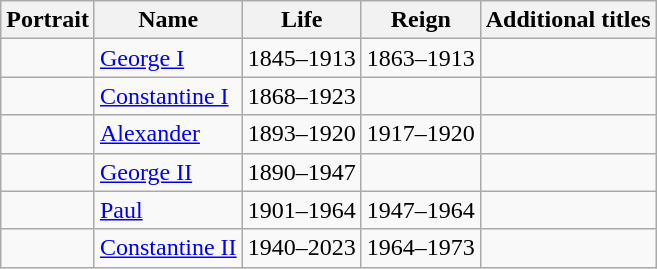<table class="wikitable">
<tr>
<th>Portrait</th>
<th>Name</th>
<th>Life</th>
<th>Reign</th>
<th>Additional titles</th>
</tr>
<tr>
<td></td>
<td><a href='#'>George I</a></td>
<td>1845–1913</td>
<td>1863–1913</td>
<td></td>
</tr>
<tr>
<td></td>
<td><a href='#'>Constantine I</a></td>
<td>1868–1923</td>
<td></td>
<td></td>
</tr>
<tr>
<td></td>
<td><a href='#'>Alexander</a></td>
<td>1893–1920</td>
<td>1917–1920</td>
<td></td>
</tr>
<tr>
<td></td>
<td><a href='#'>George II</a></td>
<td>1890–1947</td>
<td></td>
<td></td>
</tr>
<tr>
<td></td>
<td><a href='#'>Paul</a></td>
<td>1901–1964</td>
<td>1947–1964</td>
<td></td>
</tr>
<tr>
<td></td>
<td><a href='#'>Constantine II</a></td>
<td>1940–2023</td>
<td>1964–1973</td>
<td></td>
</tr>
</table>
